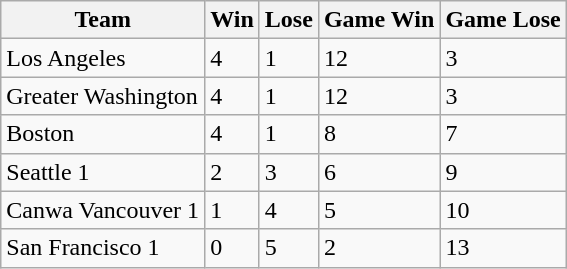<table class="wikitable">
<tr>
<th>Team</th>
<th>Win</th>
<th>Lose</th>
<th>Game Win</th>
<th>Game Lose</th>
</tr>
<tr>
<td>Los Angeles</td>
<td>4</td>
<td>1</td>
<td>12</td>
<td>3</td>
</tr>
<tr>
<td>Greater Washington</td>
<td>4</td>
<td>1</td>
<td>12</td>
<td>3</td>
</tr>
<tr>
<td>Boston</td>
<td>4</td>
<td>1</td>
<td>8</td>
<td>7</td>
</tr>
<tr>
<td>Seattle 1</td>
<td>2</td>
<td>3</td>
<td>6</td>
<td>9</td>
</tr>
<tr>
<td>Canwa Vancouver 1</td>
<td>1</td>
<td>4</td>
<td>5</td>
<td>10</td>
</tr>
<tr>
<td>San Francisco 1</td>
<td>0</td>
<td>5</td>
<td>2</td>
<td>13</td>
</tr>
</table>
